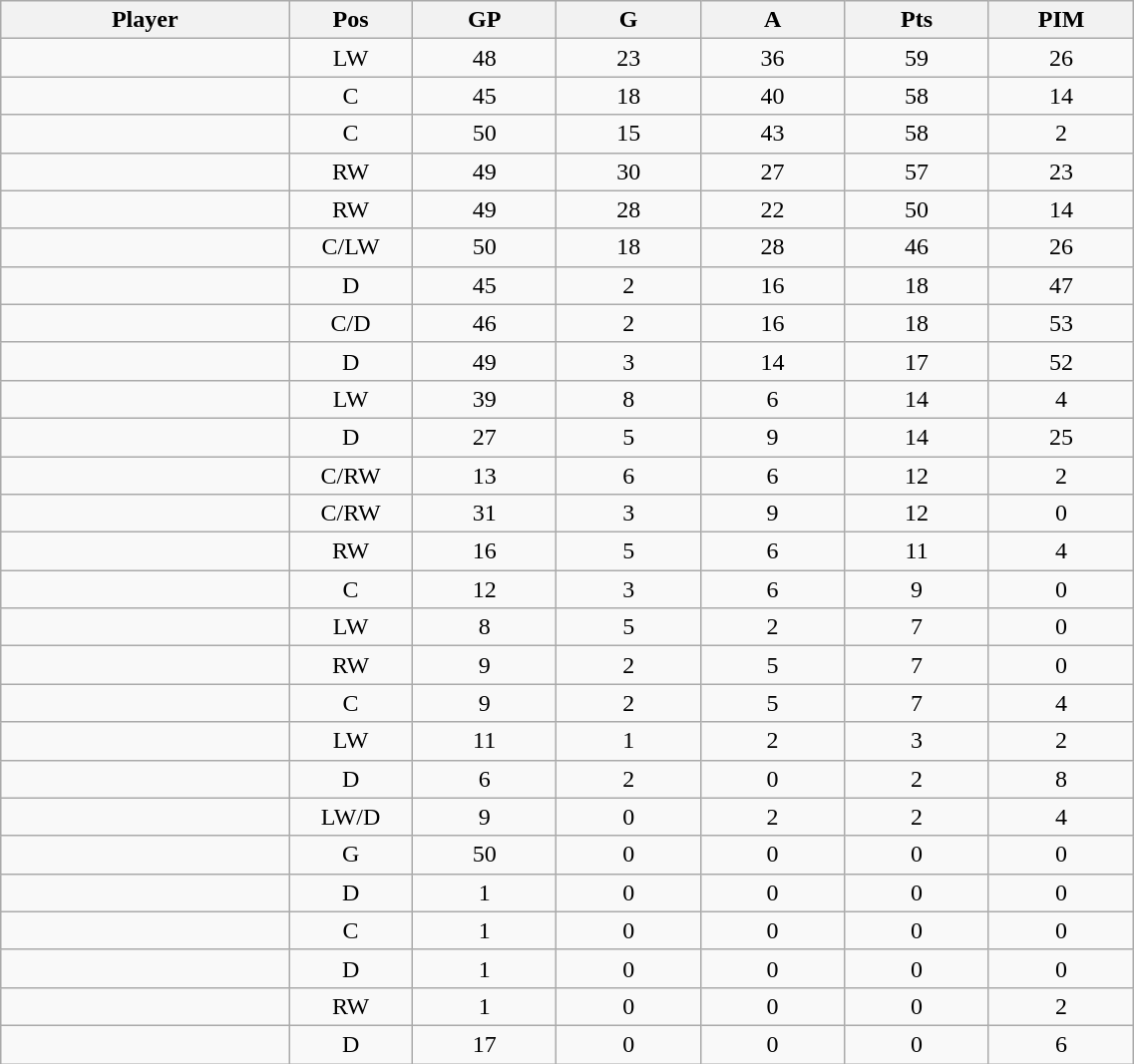<table class="wikitable sortable" width="60%">
<tr ALIGN="center">
<th bgcolor="#DDDDFF" width="10%">Player</th>
<th bgcolor="#DDDDFF" width="3%" title="Position">Pos</th>
<th bgcolor="#DDDDFF" width="5%" title="Games played">GP</th>
<th bgcolor="#DDDDFF" width="5%" title="Goals">G</th>
<th bgcolor="#DDDDFF" width="5%" title="Assists">A</th>
<th bgcolor="#DDDDFF" width="5%" title="Points">Pts</th>
<th bgcolor="#DDDDFF" width="5%" title="Penalties in Minutes">PIM</th>
</tr>
<tr align="center">
<td align="right"></td>
<td>LW</td>
<td>48</td>
<td>23</td>
<td>36</td>
<td>59</td>
<td>26</td>
</tr>
<tr align="center">
<td align="right"></td>
<td>C</td>
<td>45</td>
<td>18</td>
<td>40</td>
<td>58</td>
<td>14</td>
</tr>
<tr align="center">
<td align="right"></td>
<td>C</td>
<td>50</td>
<td>15</td>
<td>43</td>
<td>58</td>
<td>2</td>
</tr>
<tr align="center">
<td align="right"></td>
<td>RW</td>
<td>49</td>
<td>30</td>
<td>27</td>
<td>57</td>
<td>23</td>
</tr>
<tr align="center">
<td align="right"></td>
<td>RW</td>
<td>49</td>
<td>28</td>
<td>22</td>
<td>50</td>
<td>14</td>
</tr>
<tr align="center">
<td align="right"></td>
<td>C/LW</td>
<td>50</td>
<td>18</td>
<td>28</td>
<td>46</td>
<td>26</td>
</tr>
<tr align="center">
<td align="right"></td>
<td>D</td>
<td>45</td>
<td>2</td>
<td>16</td>
<td>18</td>
<td>47</td>
</tr>
<tr align="center">
<td align="right"></td>
<td>C/D</td>
<td>46</td>
<td>2</td>
<td>16</td>
<td>18</td>
<td>53</td>
</tr>
<tr align="center">
<td align="right"></td>
<td>D</td>
<td>49</td>
<td>3</td>
<td>14</td>
<td>17</td>
<td>52</td>
</tr>
<tr align="center">
<td align="right"></td>
<td>LW</td>
<td>39</td>
<td>8</td>
<td>6</td>
<td>14</td>
<td>4</td>
</tr>
<tr align="center">
<td align="right"></td>
<td>D</td>
<td>27</td>
<td>5</td>
<td>9</td>
<td>14</td>
<td>25</td>
</tr>
<tr align="center">
<td align="right"></td>
<td>C/RW</td>
<td>13</td>
<td>6</td>
<td>6</td>
<td>12</td>
<td>2</td>
</tr>
<tr align="center">
<td align="right"></td>
<td>C/RW</td>
<td>31</td>
<td>3</td>
<td>9</td>
<td>12</td>
<td>0</td>
</tr>
<tr align="center">
<td align="right"></td>
<td>RW</td>
<td>16</td>
<td>5</td>
<td>6</td>
<td>11</td>
<td>4</td>
</tr>
<tr align="center">
<td align="right"></td>
<td>C</td>
<td>12</td>
<td>3</td>
<td>6</td>
<td>9</td>
<td>0</td>
</tr>
<tr align="center">
<td align="right"></td>
<td>LW</td>
<td>8</td>
<td>5</td>
<td>2</td>
<td>7</td>
<td>0</td>
</tr>
<tr align="center">
<td align="right"></td>
<td>RW</td>
<td>9</td>
<td>2</td>
<td>5</td>
<td>7</td>
<td>0</td>
</tr>
<tr align="center">
<td align="right"></td>
<td>C</td>
<td>9</td>
<td>2</td>
<td>5</td>
<td>7</td>
<td>4</td>
</tr>
<tr align="center">
<td align="right"></td>
<td>LW</td>
<td>11</td>
<td>1</td>
<td>2</td>
<td>3</td>
<td>2</td>
</tr>
<tr align="center">
<td align="right"></td>
<td>D</td>
<td>6</td>
<td>2</td>
<td>0</td>
<td>2</td>
<td>8</td>
</tr>
<tr align="center">
<td align="right"></td>
<td>LW/D</td>
<td>9</td>
<td>0</td>
<td>2</td>
<td>2</td>
<td>4</td>
</tr>
<tr align="center">
<td align="right"></td>
<td>G</td>
<td>50</td>
<td>0</td>
<td>0</td>
<td>0</td>
<td>0</td>
</tr>
<tr align="center">
<td align="right"></td>
<td>D</td>
<td>1</td>
<td>0</td>
<td>0</td>
<td>0</td>
<td>0</td>
</tr>
<tr align="center">
<td align="right"></td>
<td>C</td>
<td>1</td>
<td>0</td>
<td>0</td>
<td>0</td>
<td>0</td>
</tr>
<tr align="center">
<td align="right"></td>
<td>D</td>
<td>1</td>
<td>0</td>
<td>0</td>
<td>0</td>
<td>0</td>
</tr>
<tr align="center">
<td align="right"></td>
<td>RW</td>
<td>1</td>
<td>0</td>
<td>0</td>
<td>0</td>
<td>2</td>
</tr>
<tr align="center">
<td align="right"></td>
<td>D</td>
<td>17</td>
<td>0</td>
<td>0</td>
<td>0</td>
<td>6</td>
</tr>
</table>
